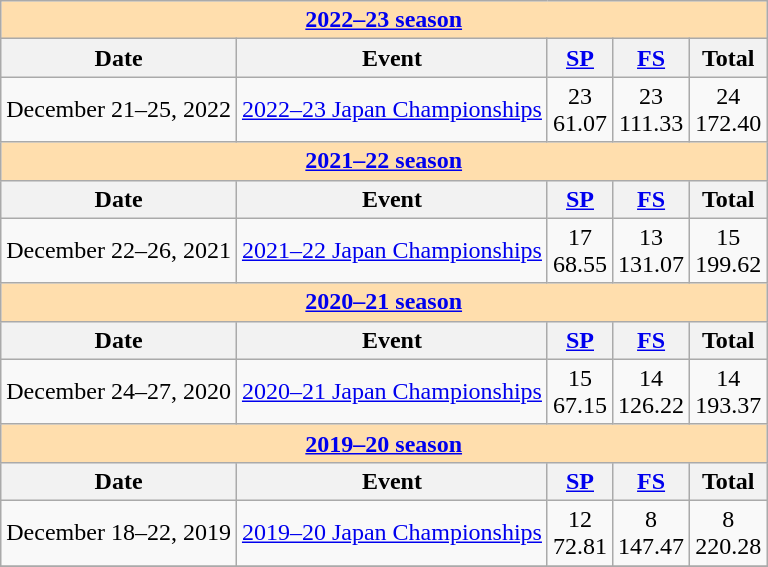<table class="wikitable">
<tr>
<th style="background:#ffdead;" colspan="5"><a href='#'>2022–23 season</a></th>
</tr>
<tr>
<th>Date</th>
<th>Event</th>
<th><a href='#'>SP</a></th>
<th><a href='#'>FS</a></th>
<th>Total</th>
</tr>
<tr>
<td>December 21–25, 2022</td>
<td><a href='#'>2022–23 Japan Championships</a></td>
<td align=center>23 <br> 61.07</td>
<td align=center>23 <br> 111.33</td>
<td align=center>24 <br> 172.40</td>
</tr>
<tr>
<th style="background-color: #ffdead;" colspan=5><a href='#'>2021–22 season</a></th>
</tr>
<tr>
<th>Date</th>
<th>Event</th>
<th><a href='#'>SP</a></th>
<th><a href='#'>FS</a></th>
<th>Total</th>
</tr>
<tr>
<td>December 22–26, 2021</td>
<td><a href='#'>2021–22 Japan Championships</a></td>
<td align=center>17 <br> 68.55</td>
<td align=center>13 <br> 131.07</td>
<td align=center>15 <br> 199.62</td>
</tr>
<tr>
<th style="background-color: #ffdead;" colspan=5><a href='#'>2020–21 season</a></th>
</tr>
<tr>
<th>Date</th>
<th>Event</th>
<th><a href='#'>SP</a></th>
<th><a href='#'>FS</a></th>
<th>Total</th>
</tr>
<tr>
<td>December 24–27, 2020</td>
<td><a href='#'>2020–21 Japan Championships</a></td>
<td align=center>15 <br> 67.15</td>
<td align=center>14 <br> 126.22</td>
<td align=center>14 <br> 193.37</td>
</tr>
<tr>
<th style="background-color: #ffdead;" colspan=5><a href='#'>2019–20 season</a></th>
</tr>
<tr>
<th>Date</th>
<th>Event</th>
<th><a href='#'>SP</a></th>
<th><a href='#'>FS</a></th>
<th>Total</th>
</tr>
<tr>
<td>December 18–22, 2019</td>
<td><a href='#'>2019–20 Japan Championships</a></td>
<td align=center>12<br>72.81</td>
<td align=center>8<br>147.47</td>
<td align=center>8<br>220.28</td>
</tr>
<tr>
</tr>
</table>
